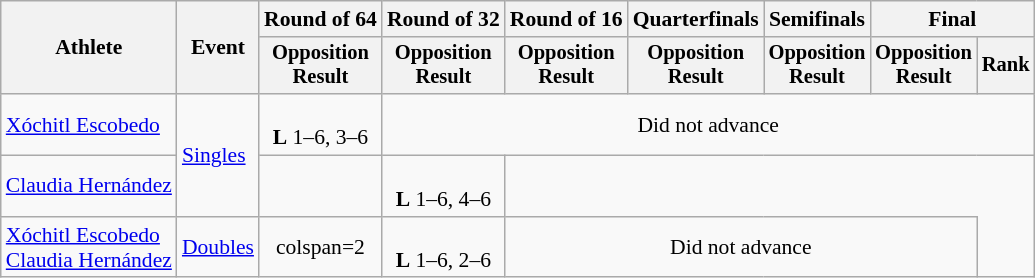<table class="wikitable" style="font-size:90%">
<tr>
<th rowspan="2">Athlete</th>
<th rowspan="2">Event</th>
<th>Round of 64</th>
<th>Round of 32</th>
<th>Round of 16</th>
<th>Quarterfinals</th>
<th>Semifinals</th>
<th colspan=2>Final</th>
</tr>
<tr style="font-size:95%">
<th>Opposition<br>Result</th>
<th>Opposition<br>Result</th>
<th>Opposition<br>Result</th>
<th>Opposition<br>Result</th>
<th>Opposition<br>Result</th>
<th>Opposition<br>Result</th>
<th>Rank</th>
</tr>
<tr align=center>
<td align=left><a href='#'>Xóchitl Escobedo</a></td>
<td align=left rowspan=2><a href='#'>Singles</a></td>
<td><br><strong>L</strong> 1–6, 3–6</td>
<td colspan=6>Did not advance</td>
</tr>
<tr align=center>
<td align=left><a href='#'>Claudia Hernández</a></td>
<td></td>
<td><br><strong>L</strong> 1–6, 4–6</td>
</tr>
<tr align=center>
<td align=left><a href='#'>Xóchitl Escobedo</a><br><a href='#'>Claudia Hernández</a></td>
<td align=left><a href='#'>Doubles</a></td>
<td>colspan=2</td>
<td><br><strong>L</strong> 1–6, 2–6</td>
<td colspan=4>Did not advance</td>
</tr>
</table>
